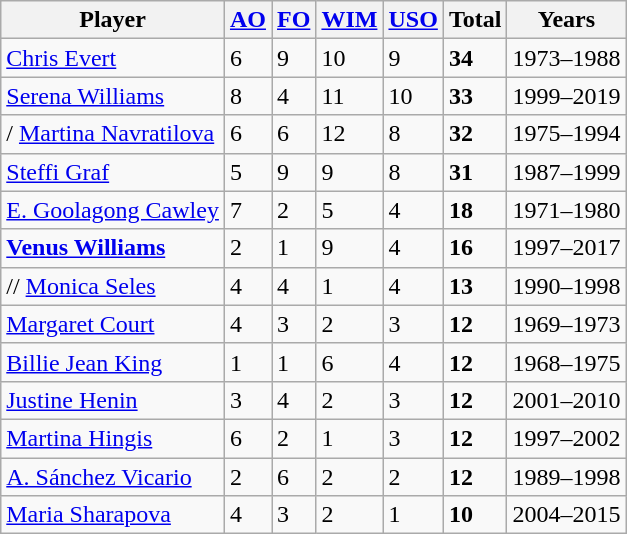<table class="wikitable mw-datatable sortable" style="display:inline-table;">
<tr>
<th scope="col">Player</th>
<th scope="col"><a href='#'>AO</a></th>
<th scope="col"><a href='#'>FO</a></th>
<th scope="col"><a href='#'>WIM</a></th>
<th scope="col"><a href='#'>USO</a></th>
<th scope="col">Total</th>
<th scope="col">Years</th>
</tr>
<tr>
<td> <a href='#'>Chris Evert</a></td>
<td>6</td>
<td>9</td>
<td>10</td>
<td>9</td>
<td><strong>34</strong></td>
<td>1973–1988</td>
</tr>
<tr>
<td> <a href='#'>Serena Williams</a></td>
<td>8</td>
<td>4</td>
<td>11</td>
<td>10</td>
<td><strong>33</strong></td>
<td>1999–2019</td>
</tr>
<tr>
<td>/ <a href='#'>Martina Navratilova</a></td>
<td>6</td>
<td>6</td>
<td>12</td>
<td>8</td>
<td><strong>32</strong></td>
<td>1975–1994</td>
</tr>
<tr>
<td> <a href='#'>Steffi Graf</a></td>
<td>5</td>
<td>9</td>
<td>9</td>
<td>8</td>
<td><strong>31</strong></td>
<td>1987–1999</td>
</tr>
<tr>
<td> <a href='#'>E. Goolagong Cawley</a></td>
<td>7</td>
<td>2</td>
<td>5</td>
<td>4</td>
<td><strong>18</strong></td>
<td>1971–1980</td>
</tr>
<tr>
<td> <strong><a href='#'>Venus Williams</a></strong></td>
<td>2</td>
<td>1</td>
<td>9</td>
<td>4</td>
<td><strong>16</strong></td>
<td>1997–2017</td>
</tr>
<tr>
<td>// <a href='#'>Monica Seles</a></td>
<td>4</td>
<td>4</td>
<td>1</td>
<td>4</td>
<td><strong>13</strong></td>
<td>1990–1998</td>
</tr>
<tr>
<td> <a href='#'>Margaret Court</a></td>
<td>4</td>
<td>3</td>
<td>2</td>
<td>3</td>
<td><strong>12</strong></td>
<td>1969–1973</td>
</tr>
<tr>
<td> <a href='#'>Billie Jean King</a></td>
<td>1</td>
<td>1</td>
<td>6</td>
<td>4</td>
<td><strong>12</strong></td>
<td>1968–1975</td>
</tr>
<tr>
<td> <a href='#'>Justine Henin</a></td>
<td>3</td>
<td>4</td>
<td>2</td>
<td>3</td>
<td><strong>12</strong></td>
<td>2001–2010</td>
</tr>
<tr>
<td> <a href='#'>Martina Hingis</a></td>
<td>6</td>
<td>2</td>
<td>1</td>
<td>3</td>
<td><strong>12</strong></td>
<td>1997–2002</td>
</tr>
<tr>
<td> <a href='#'>A. Sánchez Vicario</a></td>
<td>2</td>
<td>6</td>
<td>2</td>
<td>2</td>
<td><strong>12</strong></td>
<td>1989–1998</td>
</tr>
<tr>
<td> <a href='#'>Maria Sharapova</a></td>
<td>4</td>
<td>3</td>
<td>2</td>
<td>1</td>
<td><strong>10</strong></td>
<td>2004–2015</td>
</tr>
</table>
